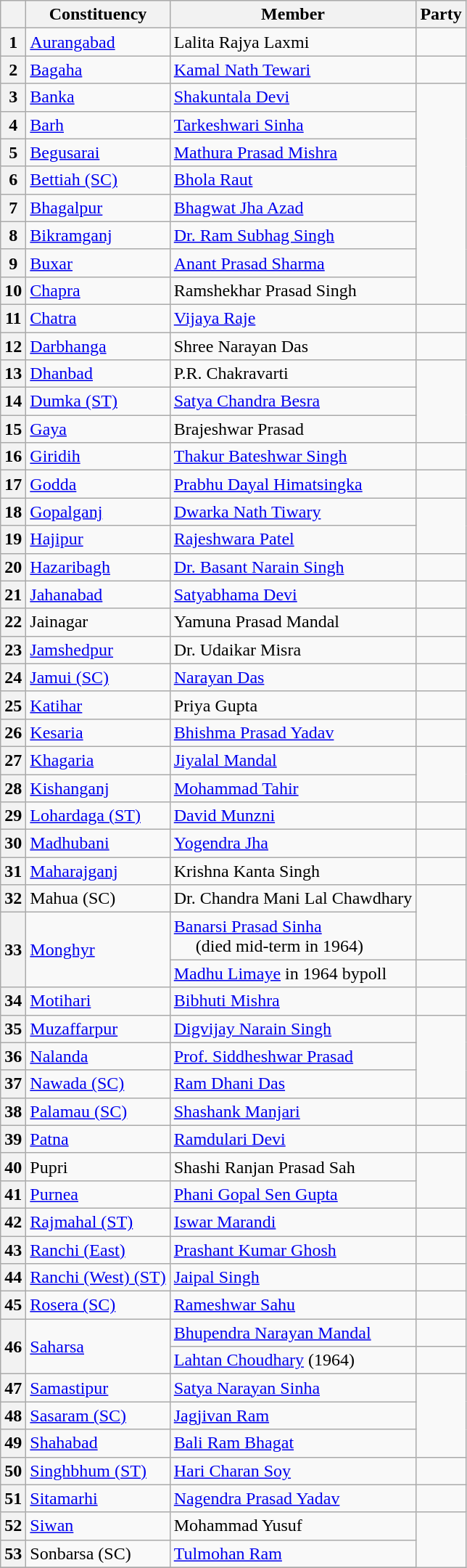<table class="wikitable sortable">
<tr>
<th></th>
<th>Constituency</th>
<th>Member</th>
<th colspan=2>Party</th>
</tr>
<tr>
<th>1</th>
<td><a href='#'>Aurangabad</a></td>
<td>Lalita Rajya Laxmi</td>
<td></td>
</tr>
<tr>
<th>2</th>
<td><a href='#'>Bagaha</a></td>
<td><a href='#'>Kamal Nath Tewari</a></td>
<td></td>
</tr>
<tr>
<th>3</th>
<td><a href='#'>Banka</a></td>
<td><a href='#'>Shakuntala Devi</a></td>
</tr>
<tr>
<th>4</th>
<td><a href='#'>Barh</a></td>
<td><a href='#'>Tarkeshwari Sinha</a></td>
</tr>
<tr>
<th>5</th>
<td><a href='#'>Begusarai</a></td>
<td><a href='#'>Mathura Prasad Mishra</a></td>
</tr>
<tr>
<th>6</th>
<td><a href='#'>Bettiah (SC)</a></td>
<td><a href='#'>Bhola Raut</a></td>
</tr>
<tr>
<th>7</th>
<td><a href='#'>Bhagalpur</a></td>
<td><a href='#'>Bhagwat Jha Azad</a></td>
</tr>
<tr>
<th>8</th>
<td><a href='#'>Bikramganj</a></td>
<td><a href='#'>Dr. Ram Subhag Singh</a></td>
</tr>
<tr>
<th>9</th>
<td><a href='#'>Buxar</a></td>
<td><a href='#'>Anant Prasad Sharma</a></td>
</tr>
<tr>
<th>10</th>
<td><a href='#'>Chapra</a></td>
<td>Ramshekhar Prasad Singh</td>
</tr>
<tr>
<th>11</th>
<td><a href='#'>Chatra</a></td>
<td><a href='#'>Vijaya Raje</a></td>
<td></td>
</tr>
<tr>
<th>12</th>
<td><a href='#'>Darbhanga</a></td>
<td>Shree Narayan Das</td>
<td></td>
</tr>
<tr>
<th>13</th>
<td><a href='#'>Dhanbad</a></td>
<td>P.R. Chakravarti</td>
</tr>
<tr>
<th>14</th>
<td><a href='#'>Dumka (ST)</a></td>
<td><a href='#'>Satya Chandra Besra</a></td>
</tr>
<tr>
<th>15</th>
<td><a href='#'>Gaya</a></td>
<td>Brajeshwar Prasad</td>
</tr>
<tr>
<th>16</th>
<td><a href='#'>Giridih</a></td>
<td><a href='#'>Thakur Bateshwar Singh</a></td>
<td></td>
</tr>
<tr>
<th>17</th>
<td><a href='#'>Godda</a></td>
<td><a href='#'>Prabhu Dayal Himatsingka</a></td>
<td></td>
</tr>
<tr>
<th>18</th>
<td><a href='#'>Gopalganj</a></td>
<td><a href='#'>Dwarka Nath Tiwary</a></td>
</tr>
<tr>
<th>19</th>
<td><a href='#'>Hajipur</a></td>
<td><a href='#'>Rajeshwara Patel</a></td>
</tr>
<tr>
<th>20</th>
<td><a href='#'>Hazaribagh</a></td>
<td><a href='#'>Dr. Basant Narain Singh</a></td>
<td></td>
</tr>
<tr>
<th>21</th>
<td><a href='#'>Jahanabad</a></td>
<td><a href='#'>Satyabhama Devi</a></td>
<td></td>
</tr>
<tr>
<th>22</th>
<td>Jainagar</td>
<td>Yamuna Prasad Mandal</td>
</tr>
<tr>
<th>23</th>
<td><a href='#'>Jamshedpur</a></td>
<td>Dr. Udaikar Misra</td>
<td></td>
</tr>
<tr>
<th>24</th>
<td><a href='#'>Jamui (SC)</a></td>
<td><a href='#'>Narayan Das</a></td>
<td></td>
</tr>
<tr>
<th>25</th>
<td><a href='#'>Katihar</a></td>
<td>Priya Gupta</td>
<td></td>
</tr>
<tr>
<th>26</th>
<td><a href='#'>Kesaria</a></td>
<td><a href='#'>Bhishma Prasad Yadav</a></td>
<td></td>
</tr>
<tr>
<th>27</th>
<td><a href='#'>Khagaria</a></td>
<td><a href='#'>Jiyalal Mandal</a></td>
</tr>
<tr>
<th>28</th>
<td><a href='#'>Kishanganj</a></td>
<td><a href='#'>Mohammad Tahir</a></td>
</tr>
<tr>
<th>29</th>
<td><a href='#'>Lohardaga (ST)</a></td>
<td><a href='#'>David Munzni</a></td>
<td></td>
</tr>
<tr>
<th>30</th>
<td><a href='#'>Madhubani</a></td>
<td><a href='#'>Yogendra Jha</a></td>
<td></td>
</tr>
<tr>
<th>31</th>
<td><a href='#'>Maharajganj</a></td>
<td>Krishna Kanta Singh</td>
<td></td>
</tr>
<tr>
<th>32</th>
<td>Mahua (SC)</td>
<td>Dr. Chandra Mani Lal Chawdhary</td>
</tr>
<tr>
<th rowspan=2>33</th>
<td rowspan=2><a href='#'>Monghyr</a></td>
<td><a href='#'>Banarsi Prasad Sinha</a> <br>     (died mid-term in 1964)</td>
</tr>
<tr>
<td><a href='#'>Madhu Limaye</a> in 1964 bypoll</td>
<td></td>
</tr>
<tr>
<th>34</th>
<td><a href='#'>Motihari</a></td>
<td><a href='#'>Bibhuti Mishra</a></td>
<td></td>
</tr>
<tr>
<th>35</th>
<td><a href='#'>Muzaffarpur</a></td>
<td><a href='#'>Digvijay Narain Singh</a></td>
</tr>
<tr>
<th>36</th>
<td><a href='#'>Nalanda</a></td>
<td><a href='#'>Prof. Siddheshwar Prasad</a></td>
</tr>
<tr>
<th>37</th>
<td><a href='#'>Nawada (SC)</a></td>
<td><a href='#'>Ram Dhani Das</a></td>
</tr>
<tr>
<th>38</th>
<td><a href='#'>Palamau (SC)</a></td>
<td><a href='#'>Shashank Manjari</a></td>
<td></td>
</tr>
<tr>
<th>39</th>
<td><a href='#'>Patna</a></td>
<td><a href='#'>Ramdulari Devi</a></td>
<td></td>
</tr>
<tr>
<th>40</th>
<td>Pupri</td>
<td>Shashi Ranjan Prasad Sah</td>
</tr>
<tr>
<th>41</th>
<td><a href='#'>Purnea</a></td>
<td><a href='#'>Phani Gopal Sen Gupta</a></td>
</tr>
<tr>
<th>42</th>
<td><a href='#'>Rajmahal (ST)</a></td>
<td><a href='#'>Iswar Marandi</a></td>
<td></td>
</tr>
<tr>
<th>43</th>
<td><a href='#'>Ranchi (East)</a></td>
<td><a href='#'>Prashant Kumar Ghosh</a></td>
<td></td>
</tr>
<tr>
<th>44</th>
<td><a href='#'>Ranchi (West) (ST)</a></td>
<td><a href='#'>Jaipal Singh</a></td>
<td></td>
</tr>
<tr>
<th>45</th>
<td><a href='#'>Rosera (SC)</a></td>
<td><a href='#'>Rameshwar Sahu</a></td>
<td></td>
</tr>
<tr>
<th rowspan=2>46</th>
<td rowspan=2><a href='#'>Saharsa</a></td>
<td><a href='#'>Bhupendra Narayan Mandal</a></td>
<td></td>
</tr>
<tr>
<td><a href='#'>Lahtan Choudhary</a> (1964)</td>
<td></td>
</tr>
<tr>
<th>47</th>
<td><a href='#'>Samastipur</a></td>
<td><a href='#'>Satya Narayan Sinha</a></td>
</tr>
<tr>
<th>48</th>
<td><a href='#'>Sasaram (SC)</a></td>
<td><a href='#'>Jagjivan Ram</a></td>
</tr>
<tr>
<th>49</th>
<td><a href='#'>Shahabad</a></td>
<td><a href='#'>Bali Ram Bhagat</a></td>
</tr>
<tr>
<th>50</th>
<td><a href='#'>Singhbhum (ST)</a></td>
<td><a href='#'>Hari Charan Soy</a></td>
<td></td>
</tr>
<tr>
<th>51</th>
<td><a href='#'>Sitamarhi</a></td>
<td><a href='#'>Nagendra Prasad Yadav</a></td>
<td></td>
</tr>
<tr>
<th>52</th>
<td><a href='#'>Siwan</a></td>
<td>Mohammad Yusuf</td>
</tr>
<tr>
<th>53</th>
<td>Sonbarsa (SC)</td>
<td><a href='#'>Tulmohan Ram</a></td>
</tr>
<tr>
</tr>
</table>
